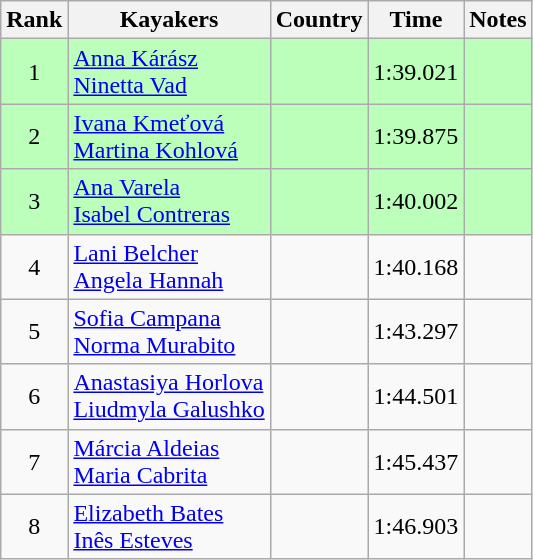<table class="wikitable" style="text-align:center">
<tr>
<th>Rank</th>
<th>Kayakers</th>
<th>Country</th>
<th>Time</th>
<th>Notes</th>
</tr>
<tr bgcolor=bbffbb>
<td>1</td>
<td align="left"><a href='#'>Anna Kárász</a><br><a href='#'>Ninetta Vad</a></td>
<td align="left"></td>
<td>1:39.021</td>
<td></td>
</tr>
<tr bgcolor=bbffbb>
<td>2</td>
<td align="left"><a href='#'>Ivana Kmeťová</a><br><a href='#'>Martina Kohlová</a></td>
<td align="left"></td>
<td>1:39.875</td>
<td></td>
</tr>
<tr bgcolor=bbffbb>
<td>3</td>
<td align="left"><a href='#'>Ana Varela</a><br><a href='#'>Isabel Contreras</a></td>
<td align="left"></td>
<td>1:40.002</td>
<td></td>
</tr>
<tr>
<td>4</td>
<td align="left"><a href='#'>Lani Belcher</a><br><a href='#'>Angela Hannah</a></td>
<td align="left"></td>
<td>1:40.168</td>
<td></td>
</tr>
<tr>
<td>5</td>
<td align="left"><a href='#'>Sofia Campana</a><br><a href='#'>Norma Murabito</a></td>
<td align="left"></td>
<td>1:43.297</td>
<td></td>
</tr>
<tr>
<td>6</td>
<td align="left"><a href='#'>Anastasiya Horlova</a><br><a href='#'>Liudmyla Galushko</a></td>
<td align="left"></td>
<td>1:44.501</td>
<td></td>
</tr>
<tr>
<td>7</td>
<td align="left"><a href='#'>Márcia Aldeias</a><br><a href='#'>Maria Cabrita</a></td>
<td align="left"></td>
<td>1:45.437</td>
<td></td>
</tr>
<tr>
<td>8</td>
<td align="left"><a href='#'>Elizabeth Bates</a><br><a href='#'>Inês Esteves</a></td>
<td align="left"></td>
<td>1:46.903</td>
<td></td>
</tr>
</table>
